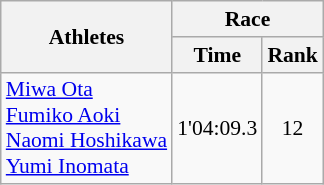<table class="wikitable" border="1" style="font-size:90%">
<tr>
<th rowspan=2>Athletes</th>
<th colspan=2>Race</th>
</tr>
<tr>
<th>Time</th>
<th>Rank</th>
</tr>
<tr>
<td><a href='#'>Miwa Ota</a><br><a href='#'>Fumiko Aoki</a><br><a href='#'>Naomi Hoshikawa</a><br><a href='#'>Yumi Inomata</a></td>
<td align=center>1'04:09.3</td>
<td align=center>12</td>
</tr>
</table>
